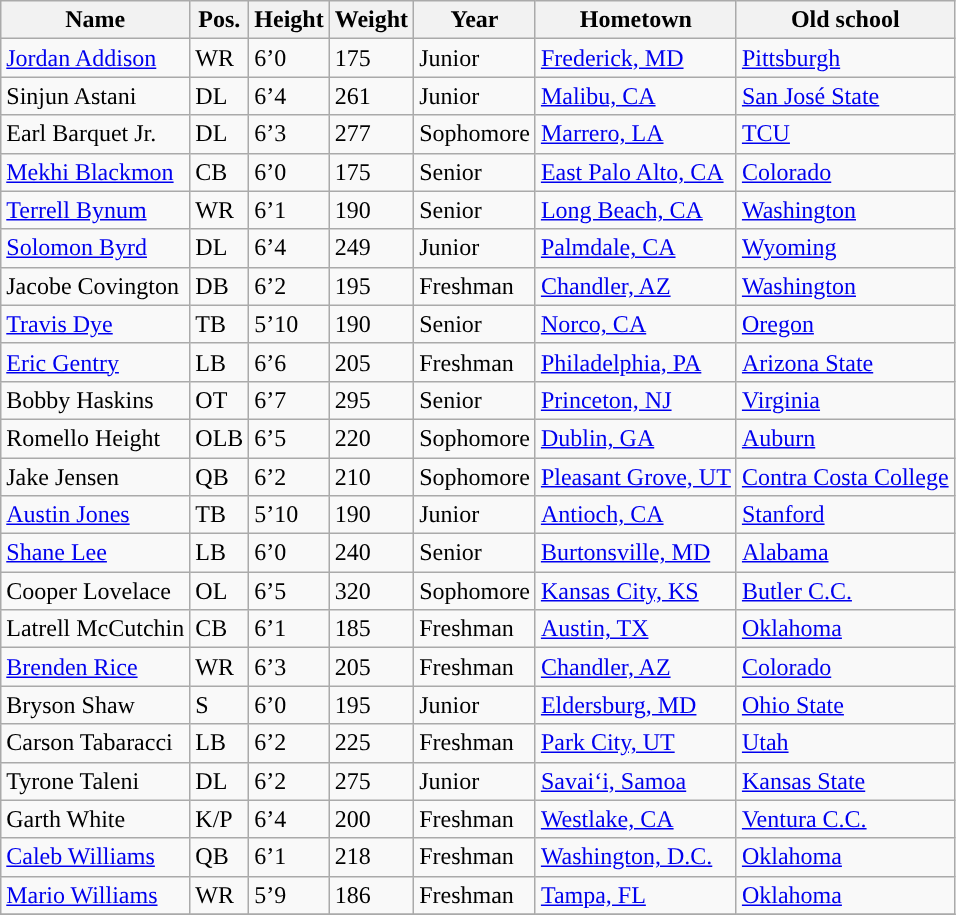<table class="wikitable sortable">
<tr>
<th style="text-align:center; ">Name</th>
<th style="text-align:center; ">Pos.</th>
<th style="text-align:center; ">Height</th>
<th style="text-align:center; ">Weight</th>
<th style="text-align:center; ">Year</th>
<th style="text-align:center; ">Hometown</th>
<th style="text-align:center; ">Old school</th>
</tr>
<tr>
<td><a href='#'>Jordan Addison</a></td>
<td>WR</td>
<td>6’0</td>
<td>175</td>
<td>Junior</td>
<td><a href='#'>Frederick, MD</a></td>
<td><a href='#'>Pittsburgh</a></td>
</tr>
<tr>
<td>Sinjun Astani</td>
<td>DL</td>
<td>6’4</td>
<td>261</td>
<td>Junior</td>
<td><a href='#'>Malibu, CA</a></td>
<td><a href='#'>San José State</a></td>
</tr>
<tr>
<td>Earl Barquet Jr.</td>
<td>DL</td>
<td>6’3</td>
<td>277</td>
<td> Sophomore</td>
<td><a href='#'>Marrero, LA</a></td>
<td><a href='#'>TCU</a></td>
</tr>
<tr>
<td><a href='#'>Mekhi Blackmon</a></td>
<td>CB</td>
<td>6’0</td>
<td>175</td>
<td>Senior</td>
<td><a href='#'>East Palo Alto, CA</a></td>
<td><a href='#'>Colorado</a></td>
</tr>
<tr>
<td><a href='#'>Terrell Bynum</a></td>
<td>WR</td>
<td>6’1</td>
<td>190</td>
<td>Senior</td>
<td><a href='#'>Long Beach, CA</a></td>
<td><a href='#'>Washington</a></td>
</tr>
<tr>
<td><a href='#'>Solomon Byrd</a></td>
<td>DL</td>
<td>6’4</td>
<td>249</td>
<td>Junior</td>
<td><a href='#'>Palmdale, CA</a></td>
<td><a href='#'>Wyoming</a></td>
</tr>
<tr>
<td>Jacobe Covington</td>
<td>DB</td>
<td>6’2</td>
<td>195</td>
<td> Freshman</td>
<td><a href='#'>Chandler, AZ</a></td>
<td><a href='#'>Washington</a></td>
</tr>
<tr>
<td><a href='#'>Travis Dye</a></td>
<td>TB</td>
<td>5’10</td>
<td>190</td>
<td>Senior</td>
<td><a href='#'>Norco, CA</a></td>
<td><a href='#'>Oregon</a></td>
</tr>
<tr>
<td><a href='#'>Eric Gentry</a></td>
<td>LB</td>
<td>6’6</td>
<td>205</td>
<td>Freshman</td>
<td><a href='#'>Philadelphia, PA</a></td>
<td><a href='#'>Arizona State</a></td>
</tr>
<tr>
<td>Bobby Haskins</td>
<td>OT</td>
<td>6’7</td>
<td>295</td>
<td>Senior</td>
<td><a href='#'>Princeton, NJ</a></td>
<td><a href='#'>Virginia</a></td>
</tr>
<tr>
<td>Romello Height</td>
<td>OLB</td>
<td>6’5</td>
<td>220</td>
<td>Sophomore</td>
<td><a href='#'>Dublin, GA</a></td>
<td><a href='#'>Auburn</a></td>
</tr>
<tr>
<td>Jake Jensen</td>
<td>QB</td>
<td>6’2</td>
<td>210</td>
<td>Sophomore</td>
<td><a href='#'>Pleasant Grove, UT</a></td>
<td><a href='#'>Contra Costa College</a></td>
</tr>
<tr>
<td><a href='#'>Austin Jones</a></td>
<td>TB</td>
<td>5’10</td>
<td>190</td>
<td>Junior</td>
<td><a href='#'>Antioch, CA</a></td>
<td><a href='#'>Stanford</a></td>
</tr>
<tr>
<td><a href='#'>Shane Lee</a></td>
<td>LB</td>
<td>6’0</td>
<td>240</td>
<td>Senior</td>
<td><a href='#'>Burtonsville, MD</a></td>
<td><a href='#'>Alabama</a></td>
</tr>
<tr>
<td>Cooper Lovelace</td>
<td>OL</td>
<td>6’5</td>
<td>320</td>
<td> Sophomore</td>
<td><a href='#'>Kansas City, KS</a></td>
<td><a href='#'>Butler C.C.</a></td>
</tr>
<tr>
<td>Latrell McCutchin</td>
<td>CB</td>
<td>6’1</td>
<td>185</td>
<td>Freshman</td>
<td><a href='#'>Austin, TX</a></td>
<td><a href='#'>Oklahoma</a></td>
</tr>
<tr>
<td><a href='#'>Brenden Rice</a></td>
<td>WR</td>
<td>6’3</td>
<td>205</td>
<td>Freshman</td>
<td><a href='#'>Chandler, AZ</a></td>
<td><a href='#'>Colorado</a></td>
</tr>
<tr>
<td>Bryson Shaw</td>
<td>S</td>
<td>6’0</td>
<td>195</td>
<td> Junior</td>
<td><a href='#'>Eldersburg, MD</a></td>
<td><a href='#'>Ohio State</a></td>
</tr>
<tr>
<td>Carson Tabaracci</td>
<td>LB</td>
<td>6’2</td>
<td>225</td>
<td>Freshman</td>
<td><a href='#'>Park City, UT</a></td>
<td><a href='#'>Utah</a></td>
</tr>
<tr>
<td>Tyrone Taleni</td>
<td>DL</td>
<td>6’2</td>
<td>275</td>
<td>Junior</td>
<td><a href='#'>Savaiʻi, Samoa</a></td>
<td><a href='#'>Kansas State</a></td>
</tr>
<tr>
<td>Garth White</td>
<td>K/P</td>
<td>6’4</td>
<td>200</td>
<td>Freshman</td>
<td><a href='#'>Westlake, CA</a></td>
<td><a href='#'>Ventura C.C.</a></td>
</tr>
<tr>
<td><a href='#'>Caleb Williams</a></td>
<td>QB</td>
<td>6’1</td>
<td>218</td>
<td>Freshman</td>
<td><a href='#'>Washington, D.C.</a></td>
<td><a href='#'>Oklahoma</a></td>
</tr>
<tr>
<td><a href='#'>Mario Williams</a></td>
<td>WR</td>
<td>5’9</td>
<td>186</td>
<td>Freshman</td>
<td><a href='#'>Tampa, FL</a></td>
<td><a href='#'>Oklahoma</a></td>
</tr>
<tr>
</tr>
</table>
